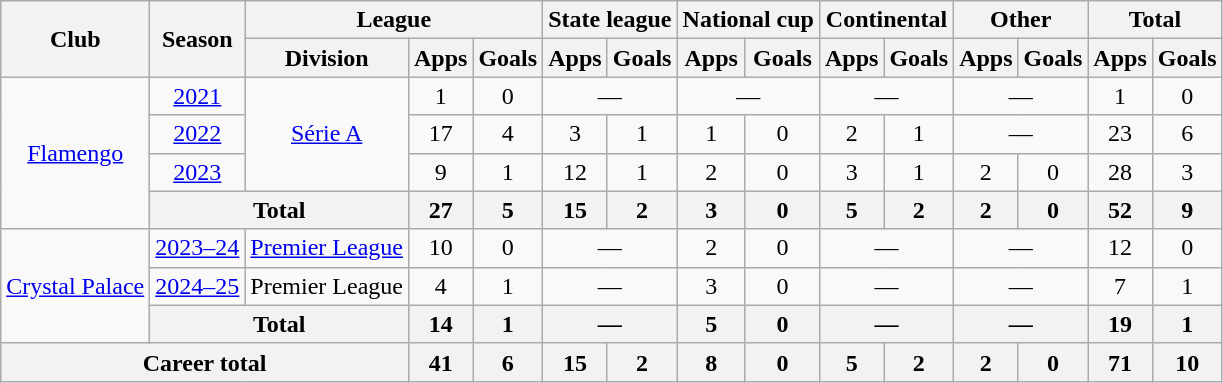<table class="wikitable" style="text-align:center">
<tr>
<th rowspan="2">Club</th>
<th rowspan="2">Season</th>
<th colspan="3">League</th>
<th colspan="2">State league</th>
<th colspan="2">National cup</th>
<th colspan="2">Continental</th>
<th colspan="2">Other</th>
<th colspan="2">Total</th>
</tr>
<tr>
<th>Division</th>
<th>Apps</th>
<th>Goals</th>
<th>Apps</th>
<th>Goals</th>
<th>Apps</th>
<th>Goals</th>
<th>Apps</th>
<th>Goals</th>
<th>Apps</th>
<th>Goals</th>
<th>Apps</th>
<th>Goals</th>
</tr>
<tr>
<td rowspan="4"><a href='#'>Flamengo</a></td>
<td><a href='#'>2021</a></td>
<td rowspan="3"><a href='#'>Série A</a></td>
<td>1</td>
<td>0</td>
<td colspan="2">—</td>
<td colspan="2">—</td>
<td colspan="2">—</td>
<td colspan="2">—</td>
<td>1</td>
<td>0</td>
</tr>
<tr>
<td><a href='#'>2022</a></td>
<td>17</td>
<td>4</td>
<td>3</td>
<td>1</td>
<td>1</td>
<td>0</td>
<td>2</td>
<td>1</td>
<td colspan="2">—</td>
<td>23</td>
<td>6</td>
</tr>
<tr>
<td><a href='#'>2023</a></td>
<td>9</td>
<td>1</td>
<td>12</td>
<td>1</td>
<td>2</td>
<td>0</td>
<td>3</td>
<td>1</td>
<td>2</td>
<td>0</td>
<td>28</td>
<td>3</td>
</tr>
<tr>
<th colspan="2">Total</th>
<th>27</th>
<th>5</th>
<th>15</th>
<th>2</th>
<th>3</th>
<th>0</th>
<th>5</th>
<th>2</th>
<th>2</th>
<th>0</th>
<th>52</th>
<th>9</th>
</tr>
<tr>
<td rowspan="3"><a href='#'>Crystal Palace</a></td>
<td><a href='#'>2023–24</a></td>
<td><a href='#'>Premier League</a></td>
<td>10</td>
<td>0</td>
<td colspan="2">—</td>
<td>2</td>
<td>0</td>
<td colspan="2">—</td>
<td colspan="2">—</td>
<td>12</td>
<td>0</td>
</tr>
<tr>
<td><a href='#'>2024–25</a></td>
<td>Premier League</td>
<td>4</td>
<td>1</td>
<td colspan="2">—</td>
<td>3</td>
<td>0</td>
<td colspan="2">—</td>
<td colspan="2">—</td>
<td>7</td>
<td>1</td>
</tr>
<tr>
<th colspan="2">Total</th>
<th>14</th>
<th>1</th>
<th colspan="2">—</th>
<th>5</th>
<th>0</th>
<th colspan="2">—</th>
<th colspan="2">—</th>
<th>19</th>
<th>1</th>
</tr>
<tr>
<th colspan="3">Career total</th>
<th>41</th>
<th>6</th>
<th>15</th>
<th>2</th>
<th>8</th>
<th>0</th>
<th>5</th>
<th>2</th>
<th>2</th>
<th>0</th>
<th>71</th>
<th>10</th>
</tr>
</table>
